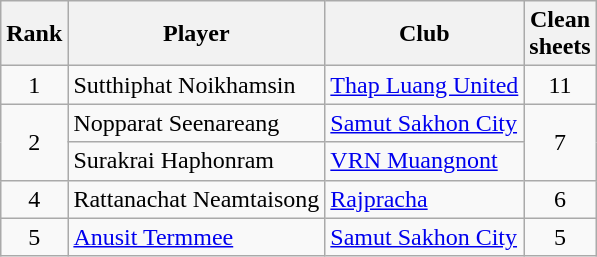<table class="wikitable" style="text-align:center">
<tr>
<th>Rank</th>
<th>Player</th>
<th>Club</th>
<th>Clean<br>sheets</th>
</tr>
<tr>
<td>1</td>
<td align="left"> Sutthiphat Noikhamsin</td>
<td align="left"><a href='#'>Thap Luang United</a></td>
<td>11</td>
</tr>
<tr>
<td rowspan="2">2</td>
<td align="left"> Nopparat Seenareang</td>
<td align="left"><a href='#'>Samut Sakhon City</a></td>
<td rowspan="2">7</td>
</tr>
<tr>
<td align="left"> Surakrai Haphonram</td>
<td align="left"><a href='#'>VRN Muangnont</a></td>
</tr>
<tr>
<td>4</td>
<td align="left"> Rattanachat Neamtaisong</td>
<td align="left"><a href='#'>Rajpracha</a></td>
<td>6</td>
</tr>
<tr>
<td>5</td>
<td align="left"> <a href='#'>Anusit Termmee</a></td>
<td align="left"><a href='#'>Samut Sakhon City</a></td>
<td>5</td>
</tr>
</table>
